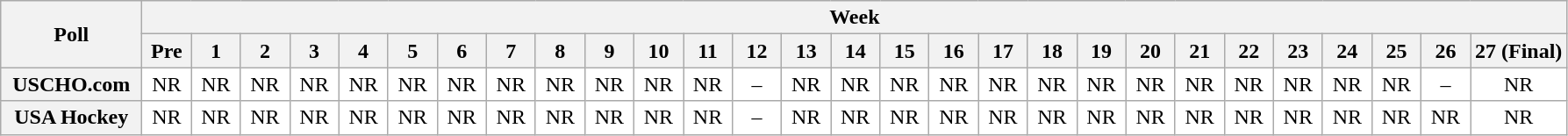<table class="wikitable" style="white-space:nowrap;">
<tr>
<th scope="col" width="100" rowspan="2">Poll</th>
<th colspan="28">Week</th>
</tr>
<tr>
<th scope="col" width="30">Pre</th>
<th scope="col" width="30">1</th>
<th scope="col" width="30">2</th>
<th scope="col" width="30">3</th>
<th scope="col" width="30">4</th>
<th scope="col" width="30">5</th>
<th scope="col" width="30">6</th>
<th scope="col" width="30">7</th>
<th scope="col" width="30">8</th>
<th scope="col" width="30">9</th>
<th scope="col" width="30">10</th>
<th scope="col" width="30">11</th>
<th scope="col" width="30">12</th>
<th scope="col" width="30">13</th>
<th scope="col" width="30">14</th>
<th scope="col" width="30">15</th>
<th scope="col" width="30">16</th>
<th scope="col" width="30">17</th>
<th scope="col" width="30">18</th>
<th scope="col" width="30">19</th>
<th scope="col" width="30">20</th>
<th scope="col" width="30">21</th>
<th scope="col" width="30">22</th>
<th scope="col" width="30">23</th>
<th scope="col" width="30">24</th>
<th scope="col" width="30">25</th>
<th scope="col" width="30">26</th>
<th scope="col" width="30">27 (Final)</th>
</tr>
<tr style="text-align:center;">
<th>USCHO.com</th>
<td bgcolor=FFFFFF>NR</td>
<td bgcolor=FFFFFF>NR</td>
<td bgcolor=FFFFFF>NR</td>
<td bgcolor=FFFFFF>NR</td>
<td bgcolor=FFFFFF>NR</td>
<td bgcolor=FFFFFF>NR</td>
<td bgcolor=FFFFFF>NR</td>
<td bgcolor=FFFFFF>NR</td>
<td bgcolor=FFFFFF>NR</td>
<td bgcolor=FFFFFF>NR</td>
<td bgcolor=FFFFFF>NR</td>
<td bgcolor=FFFFFF>NR</td>
<td bgcolor=FFFFFF>–</td>
<td bgcolor=FFFFFF>NR</td>
<td bgcolor=FFFFFF>NR</td>
<td bgcolor=FFFFFF>NR</td>
<td bgcolor=FFFFFF>NR</td>
<td bgcolor=FFFFFF>NR</td>
<td bgcolor=FFFFFF>NR</td>
<td bgcolor=FFFFFF>NR</td>
<td bgcolor=FFFFFF>NR</td>
<td bgcolor=FFFFFF>NR</td>
<td bgcolor=FFFFFF>NR</td>
<td bgcolor=FFFFFF>NR</td>
<td bgcolor=FFFFFF>NR</td>
<td bgcolor=FFFFFF>NR</td>
<td bgcolor=FFFFFF>–</td>
<td bgcolor=FFFFFF>NR</td>
</tr>
<tr style="text-align:center;">
<th>USA Hockey</th>
<td bgcolor=FFFFFF>NR</td>
<td bgcolor=FFFFFF>NR</td>
<td bgcolor=FFFFFF>NR</td>
<td bgcolor=FFFFFF>NR</td>
<td bgcolor=FFFFFF>NR</td>
<td bgcolor=FFFFFF>NR</td>
<td bgcolor=FFFFFF>NR</td>
<td bgcolor=FFFFFF>NR</td>
<td bgcolor=FFFFFF>NR</td>
<td bgcolor=FFFFFF>NR</td>
<td bgcolor=FFFFFF>NR</td>
<td bgcolor=FFFFFF>NR</td>
<td bgcolor=FFFFFF>–</td>
<td bgcolor=FFFFFF>NR</td>
<td bgcolor=FFFFFF>NR</td>
<td bgcolor=FFFFFF>NR</td>
<td bgcolor=FFFFFF>NR</td>
<td bgcolor=FFFFFF>NR</td>
<td bgcolor=FFFFFF>NR</td>
<td bgcolor=FFFFFF>NR</td>
<td bgcolor=FFFFFF>NR</td>
<td bgcolor=FFFFFF>NR</td>
<td bgcolor=FFFFFF>NR</td>
<td bgcolor=FFFFFF>NR</td>
<td bgcolor=FFFFFF>NR</td>
<td bgcolor=FFFFFF>NR</td>
<td bgcolor=FFFFFF>NR</td>
<td bgcolor=FFFFFF>NR</td>
</tr>
</table>
